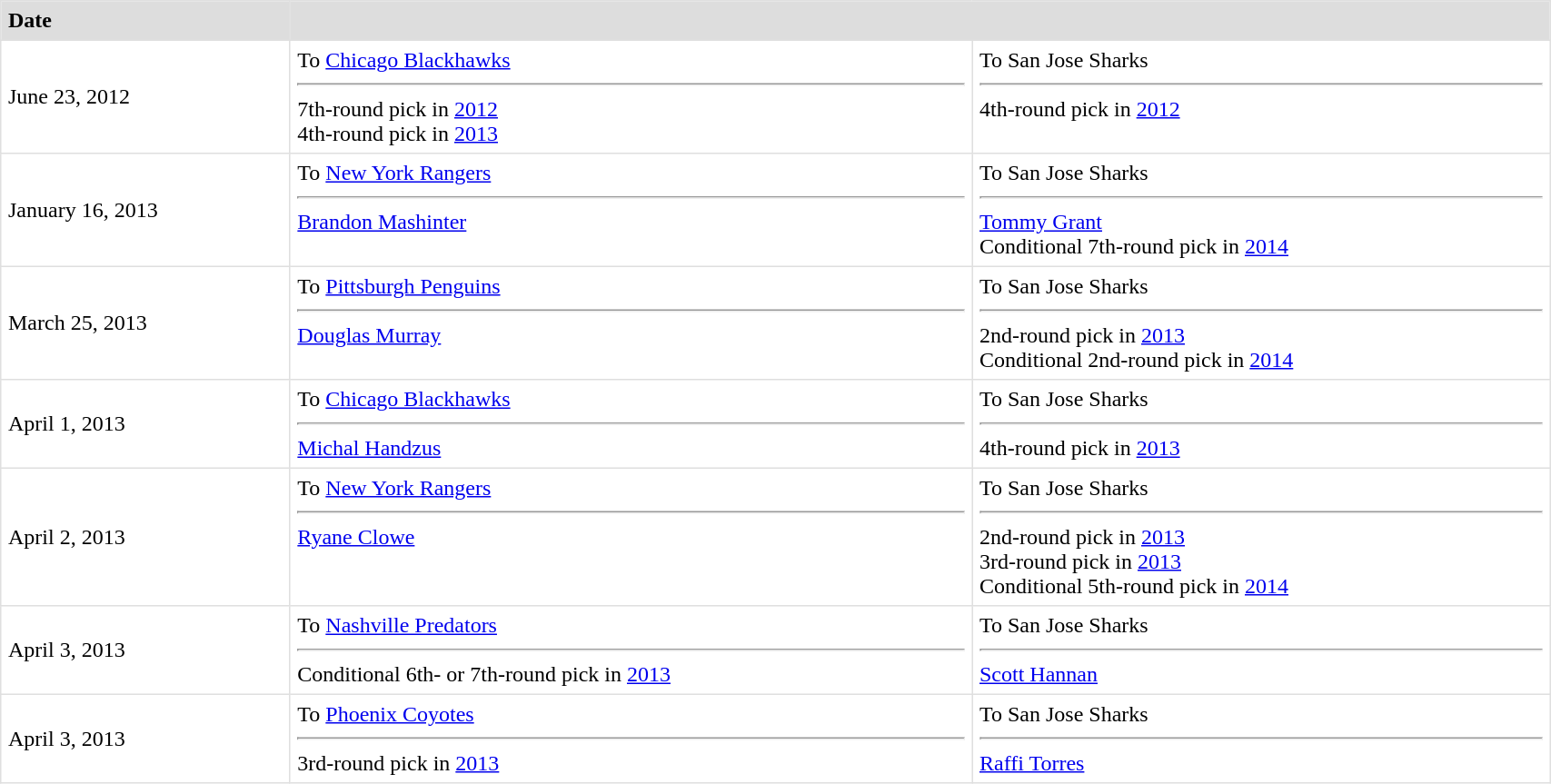<table border=1 style="border-collapse:collapse" bordercolor="#DFDFDF"  cellpadding="5" width=90%>
<tr bgcolor="#dddddd">
<td><strong>Date</strong></td>
<th colspan="2"></th>
</tr>
<tr>
<td>June 23, 2012<br></td>
<td valign="top">To <a href='#'>Chicago Blackhawks</a><hr>7th-round pick in <a href='#'>2012</a><br>4th-round pick in <a href='#'>2013</a></td>
<td valign="top">To San Jose Sharks<hr>4th-round pick in <a href='#'>2012</a></td>
</tr>
<tr>
<td>January 16, 2013<br></td>
<td valign="top">To <a href='#'>New York Rangers</a><hr><a href='#'>Brandon Mashinter</a></td>
<td valign="top">To San Jose Sharks<hr><a href='#'>Tommy Grant</a><br>Conditional 7th-round pick in <a href='#'>2014</a></td>
</tr>
<tr>
<td>March 25, 2013<br></td>
<td valign="top">To <a href='#'>Pittsburgh Penguins</a><hr><a href='#'>Douglas Murray</a></td>
<td valign="top">To San Jose Sharks<hr>2nd-round pick in <a href='#'>2013</a><br>Conditional 2nd-round pick in <a href='#'>2014</a></td>
</tr>
<tr>
<td>April 1, 2013<br></td>
<td valign="top">To <a href='#'>Chicago Blackhawks</a><hr><a href='#'>Michal Handzus</a></td>
<td valign="top">To San Jose Sharks<hr>4th-round pick in <a href='#'>2013</a></td>
</tr>
<tr>
<td>April 2, 2013<br></td>
<td valign="top">To <a href='#'>New York Rangers</a><hr><a href='#'>Ryane Clowe</a></td>
<td valign="top">To San Jose Sharks<hr>2nd-round pick in <a href='#'>2013</a><br>3rd-round pick in <a href='#'>2013</a><br>Conditional 5th-round pick in <a href='#'>2014</a></td>
</tr>
<tr>
<td>April 3, 2013<br></td>
<td valign="top">To <a href='#'>Nashville Predators</a><hr>Conditional 6th- or 7th-round pick in <a href='#'>2013</a></td>
<td valign="top">To San Jose Sharks<hr><a href='#'>Scott Hannan</a></td>
</tr>
<tr>
<td>April 3, 2013<br></td>
<td valign="top">To <a href='#'>Phoenix Coyotes</a><hr>3rd-round pick in <a href='#'>2013</a></td>
<td valign="top">To San Jose Sharks<hr><a href='#'>Raffi Torres</a></td>
</tr>
</table>
